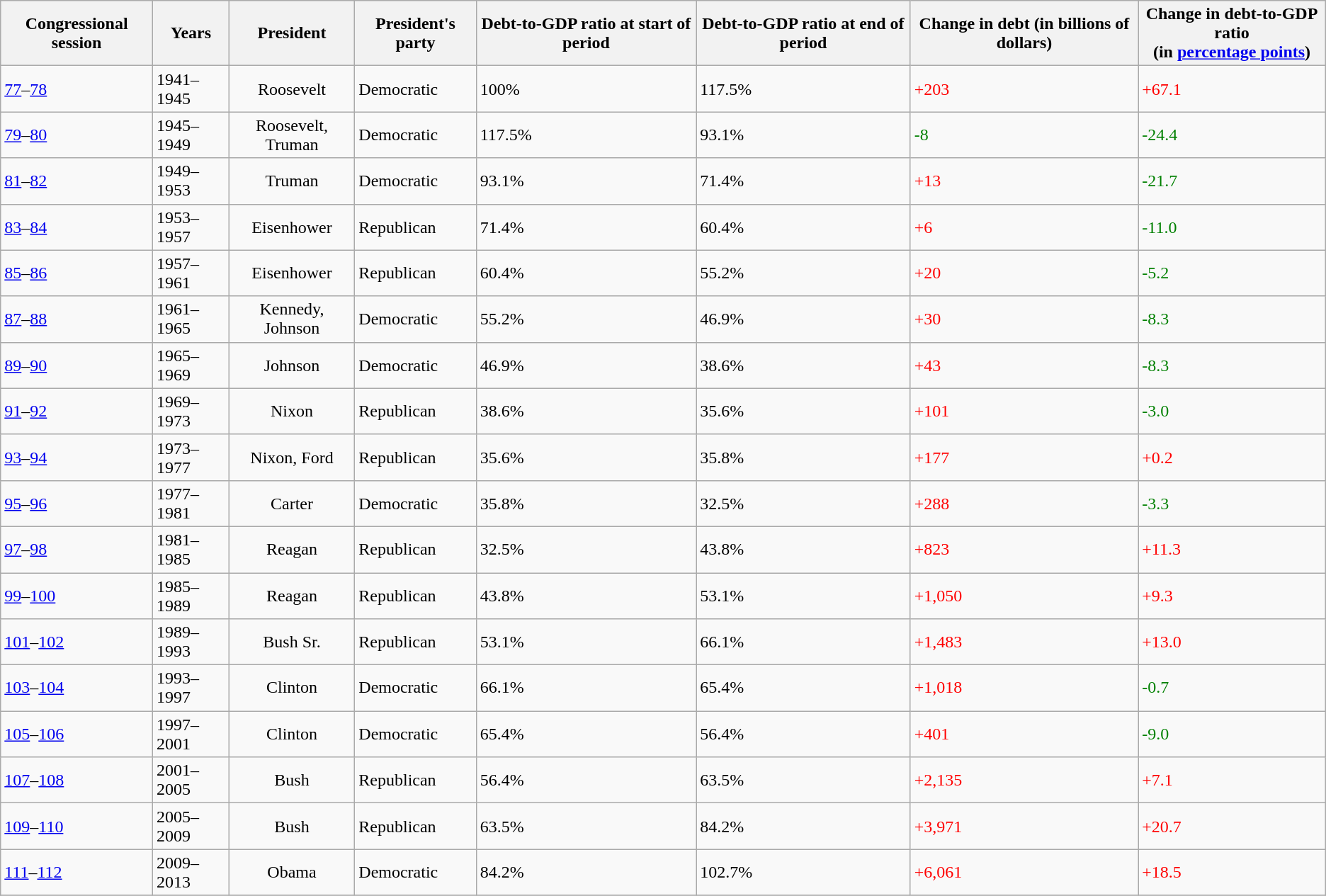<table class="wikitable sortable" text-align:right">
<tr>
<th>Congressional session</th>
<th>Years</th>
<th>President</th>
<th>President's party</th>
<th>Debt-to-GDP ratio at start of period</th>
<th>Debt-to-GDP ratio at end of period</th>
<th>Change in debt  (in billions of dollars)</th>
<th>Change in debt-to-GDP ratio <br> (in <a href='#'>percentage points</a>)</th>
</tr>
<tr>
<td><a href='#'>77</a>–<a href='#'>78</a></td>
<td>1941–1945</td>
<td style="text-align:center">Roosevelt</td>
<td>Democratic</td>
<td>100%</td>
<td>117.5%</td>
<td style="color:Red">+203</td>
<td style="color:Red">+67.1</td>
</tr>
<tr>
<td><a href='#'>79</a>–<a href='#'>80</a></td>
<td>1945–1949</td>
<td style="text-align:center">Roosevelt, Truman</td>
<td>Democratic</td>
<td>117.5%</td>
<td>93.1%</td>
<td style="color:Green">-8</td>
<td style="color:Green">-24.4</td>
</tr>
<tr>
<td><a href='#'>81</a>–<a href='#'>82</a></td>
<td>1949–1953</td>
<td style="text-align:center">Truman</td>
<td>Democratic</td>
<td>93.1%</td>
<td>71.4%</td>
<td style="color:Red">+13</td>
<td style="color:Green">-21.7</td>
</tr>
<tr>
<td><a href='#'>83</a>–<a href='#'>84</a></td>
<td>1953–1957</td>
<td style="text-align:center">Eisenhower</td>
<td>Republican</td>
<td>71.4%</td>
<td>60.4%</td>
<td style="color:Red">+6</td>
<td style="color:Green">-11.0</td>
</tr>
<tr>
<td><a href='#'>85</a>–<a href='#'>86</a></td>
<td>1957–1961</td>
<td style="text-align:center">Eisenhower</td>
<td>Republican</td>
<td>60.4%</td>
<td>55.2%</td>
<td style="color:Red">+20</td>
<td style="color:Green">-5.2</td>
</tr>
<tr>
<td><a href='#'>87</a>–<a href='#'>88</a></td>
<td>1961–1965</td>
<td style="text-align:center">Kennedy, Johnson</td>
<td>Democratic</td>
<td>55.2%</td>
<td>46.9%</td>
<td style="color:Red">+30</td>
<td style="color:Green">-8.3</td>
</tr>
<tr>
<td><a href='#'>89</a>–<a href='#'>90</a></td>
<td>1965–1969</td>
<td style="text-align:center">Johnson</td>
<td>Democratic</td>
<td>46.9%</td>
<td>38.6%</td>
<td style="color:Red">+43</td>
<td style="color:Green">-8.3</td>
</tr>
<tr>
<td><a href='#'>91</a>–<a href='#'>92</a></td>
<td>1969–1973</td>
<td style="text-align:center">Nixon</td>
<td>Republican</td>
<td>38.6%</td>
<td>35.6%</td>
<td style="color:Red">+101</td>
<td style="color:Green">-3.0</td>
</tr>
<tr>
<td><a href='#'>93</a>–<a href='#'>94</a></td>
<td>1973–1977</td>
<td style="text-align:center">Nixon, Ford</td>
<td>Republican</td>
<td>35.6%</td>
<td>35.8%</td>
<td style="color:Red">+177</td>
<td style="color:Red">+0.2</td>
</tr>
<tr>
<td><a href='#'>95</a>–<a href='#'>96</a></td>
<td>1977–1981</td>
<td style="text-align:center">Carter</td>
<td>Democratic</td>
<td>35.8%</td>
<td>32.5%</td>
<td style="color:Red">+288</td>
<td style="color:Green">-3.3</td>
</tr>
<tr>
<td><a href='#'>97</a>–<a href='#'>98</a></td>
<td>1981–1985</td>
<td style="text-align:center">Reagan</td>
<td>Republican</td>
<td>32.5%</td>
<td>43.8%</td>
<td style="color:Red">+823</td>
<td style="color:Red">+11.3</td>
</tr>
<tr>
<td><a href='#'>99</a>–<a href='#'>100</a></td>
<td>1985–1989</td>
<td style="text-align:center">Reagan</td>
<td>Republican</td>
<td>43.8%</td>
<td>53.1%</td>
<td style="color:Red">+1,050</td>
<td style="color:Red">+9.3</td>
</tr>
<tr>
<td><a href='#'>101</a>–<a href='#'>102</a></td>
<td>1989–1993</td>
<td style="text-align:center">Bush Sr.</td>
<td>Republican</td>
<td>53.1%</td>
<td>66.1%</td>
<td style="color:Red">+1,483</td>
<td style="color:Red">+13.0</td>
</tr>
<tr>
<td><a href='#'>103</a>–<a href='#'>104</a></td>
<td>1993–1997</td>
<td style="text-align:center">Clinton</td>
<td>Democratic</td>
<td>66.1%</td>
<td>65.4%</td>
<td style="color:Red">+1,018</td>
<td style="color:Green">-0.7</td>
</tr>
<tr>
<td><a href='#'>105</a>–<a href='#'>106</a></td>
<td>1997–2001</td>
<td style="text-align:center">Clinton</td>
<td>Democratic</td>
<td>65.4%</td>
<td>56.4%</td>
<td style="color:Red">+401</td>
<td style="color:Green">-9.0</td>
</tr>
<tr>
<td><a href='#'>107</a>–<a href='#'>108</a></td>
<td>2001–2005</td>
<td style="text-align:center">Bush</td>
<td>Republican</td>
<td>56.4%</td>
<td>63.5%</td>
<td style="color:Red">+2,135</td>
<td style="color:Red">+7.1</td>
</tr>
<tr>
<td><a href='#'>109</a>–<a href='#'>110</a></td>
<td>2005–2009</td>
<td style="text-align:center">Bush</td>
<td>Republican</td>
<td>63.5%</td>
<td>84.2%</td>
<td style="color:Red">+3,971</td>
<td style="color:Red">+20.7</td>
</tr>
<tr>
<td><a href='#'>111</a>–<a href='#'>112</a></td>
<td>2009–2013</td>
<td style="text-align:center">Obama</td>
<td>Democratic</td>
<td>84.2%</td>
<td>102.7%</td>
<td style="color:Red">+6,061</td>
<td style="color:Red">+18.5</td>
</tr>
<tr>
</tr>
</table>
